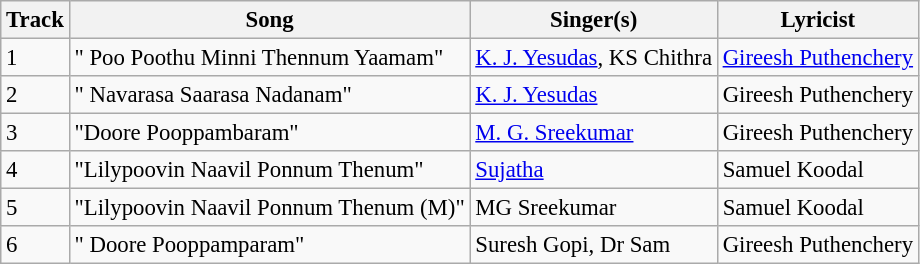<table class="wikitable" style="font-size:95%;">
<tr>
<th>Track</th>
<th>Song</th>
<th>Singer(s)</th>
<th>Lyricist</th>
</tr>
<tr>
<td>1</td>
<td>"	Poo Poothu Minni Thennum Yaamam"</td>
<td><a href='#'>K. J. Yesudas</a>, KS Chithra</td>
<td><a href='#'>Gireesh Puthenchery</a></td>
</tr>
<tr>
<td>2</td>
<td>"	Navarasa Saarasa Nadanam"</td>
<td><a href='#'>K. J. Yesudas</a></td>
<td>Gireesh Puthenchery</td>
</tr>
<tr>
<td>3</td>
<td>"Doore Pooppambaram"</td>
<td><a href='#'>M. G. Sreekumar</a></td>
<td>Gireesh Puthenchery</td>
</tr>
<tr>
<td>4</td>
<td>"Lilypoovin Naavil Ponnum Thenum"</td>
<td><a href='#'>Sujatha</a></td>
<td>Samuel Koodal</td>
</tr>
<tr>
<td>5</td>
<td>"Lilypoovin Naavil Ponnum Thenum (M)"</td>
<td>MG Sreekumar</td>
<td>Samuel Koodal</td>
</tr>
<tr>
<td>6</td>
<td>"	Doore Pooppamparam"</td>
<td>Suresh Gopi, Dr Sam</td>
<td>Gireesh Puthenchery</td>
</tr>
</table>
